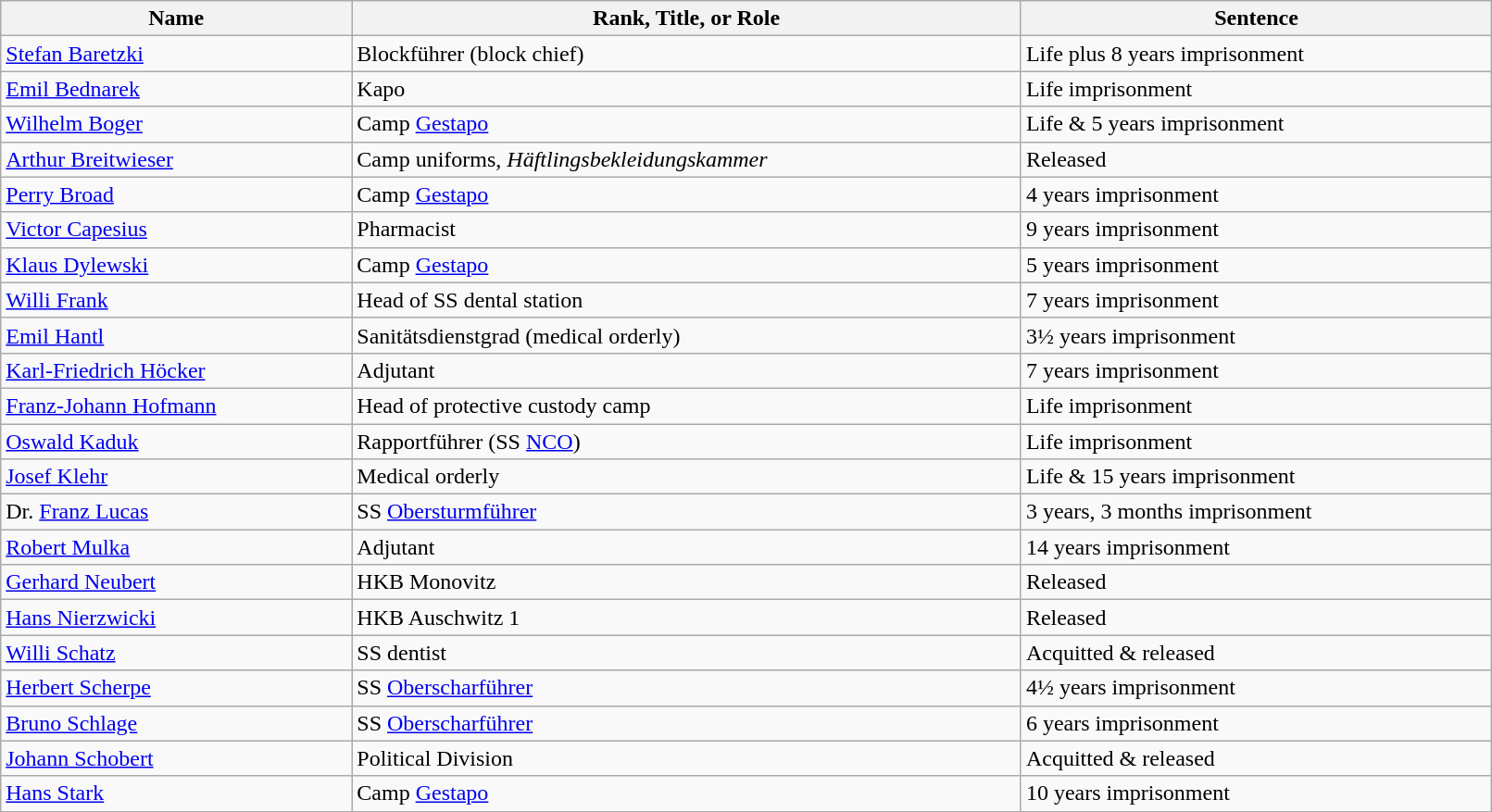<table class="wikitable sortable" width="85%">
<tr>
<th align="left">Name</th>
<th align="left">Rank, Title, or Role</th>
<th align="left">Sentence</th>
</tr>
<tr>
<td valign="top"><a href='#'>Stefan Baretzki</a></td>
<td valign="top">Blockführer (block chief)</td>
<td valign="top">Life plus 8 years imprisonment</td>
</tr>
<tr>
<td valign="top"><a href='#'>Emil Bednarek</a></td>
<td valign="top">Kapo</td>
<td valign="top">Life imprisonment</td>
</tr>
<tr>
<td valign="top"><a href='#'>Wilhelm Boger</a></td>
<td valign="top">Camp <a href='#'>Gestapo</a></td>
<td valign="top">Life & 5 years imprisonment</td>
</tr>
<tr>
<td valign="top"><a href='#'>Arthur Breitwieser</a></td>
<td valign="top">Camp uniforms, <em>Häftlingsbekleidungskammer</em></td>
<td valign="top">Released</td>
</tr>
<tr>
<td valign="top"><a href='#'>Perry Broad</a></td>
<td valign="top">Camp <a href='#'>Gestapo</a></td>
<td valign="top">4 years imprisonment</td>
</tr>
<tr>
<td valign="top"><a href='#'>Victor Capesius</a></td>
<td valign="top">Pharmacist</td>
<td valign="top">9 years imprisonment</td>
</tr>
<tr>
<td valign="top"><a href='#'>Klaus Dylewski</a></td>
<td valign="top">Camp <a href='#'>Gestapo</a></td>
<td valign="top">5 years imprisonment</td>
</tr>
<tr>
<td valign="top"><a href='#'>Willi Frank</a></td>
<td valign="top">Head of SS dental station</td>
<td valign="top">7 years imprisonment</td>
</tr>
<tr>
<td valign="top"><a href='#'>Emil Hantl</a></td>
<td valign="top">Sanitätsdienstgrad (medical orderly)</td>
<td valign="top">3½ years imprisonment</td>
</tr>
<tr>
<td valign="top"><a href='#'>Karl-Friedrich Höcker</a></td>
<td valign="top">Adjutant</td>
<td valign="top">7 years imprisonment</td>
</tr>
<tr>
<td valign="top"><a href='#'>Franz-Johann Hofmann</a></td>
<td valign="top">Head of protective custody camp</td>
<td valign="top">Life imprisonment</td>
</tr>
<tr>
<td valign="top"><a href='#'>Oswald Kaduk</a></td>
<td valign="top">Rapportführer (SS <a href='#'>NCO</a>)</td>
<td valign="top">Life imprisonment</td>
</tr>
<tr>
<td valign="top"><a href='#'>Josef Klehr</a></td>
<td valign="top">Medical orderly</td>
<td valign="top">Life & 15 years imprisonment</td>
</tr>
<tr>
<td valign="top">Dr. <a href='#'>Franz Lucas</a></td>
<td valign="top">SS <a href='#'>Obersturmführer</a></td>
<td valign="top">3 years, 3 months imprisonment</td>
</tr>
<tr>
<td valign="top"><a href='#'>Robert Mulka</a></td>
<td valign="top">Adjutant</td>
<td valign="top">14 years imprisonment</td>
</tr>
<tr>
<td valign="top"><a href='#'>Gerhard Neubert</a></td>
<td valign="top">HKB Monovitz</td>
<td valign="top">Released</td>
</tr>
<tr>
<td valign="top"><a href='#'>Hans Nierzwicki</a></td>
<td valign="top">HKB Auschwitz 1</td>
<td valign="top">Released</td>
</tr>
<tr>
<td valign="top"><a href='#'>Willi Schatz</a></td>
<td valign="top">SS dentist</td>
<td valign="top">Acquitted & released</td>
</tr>
<tr>
<td valign="top"><a href='#'>Herbert Scherpe</a></td>
<td valign="top">SS <a href='#'>Oberscharführer</a></td>
<td valign="top">4½ years imprisonment</td>
</tr>
<tr>
<td valign="top"><a href='#'>Bruno Schlage</a></td>
<td valign="top">SS <a href='#'>Oberscharführer</a></td>
<td valign="top">6 years imprisonment</td>
</tr>
<tr>
<td valign="top"><a href='#'>Johann Schobert</a></td>
<td valign="top">Political Division</td>
<td valign="top">Acquitted & released</td>
</tr>
<tr>
<td valign="top"><a href='#'>Hans Stark</a></td>
<td valign="top">Camp <a href='#'>Gestapo</a></td>
<td valign="top">10 years imprisonment</td>
</tr>
</table>
